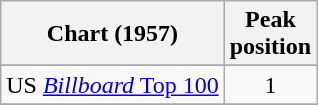<table class="wikitable sortable plainrowheaders" style="text-align:center">
<tr>
<th scope="col">Chart (1957)</th>
<th scope="col">Peak<br>position</th>
</tr>
<tr>
</tr>
<tr>
<td>US <a href='#'><em>Billboard</em> Top 100</a></td>
<td>1</td>
</tr>
<tr>
</tr>
</table>
